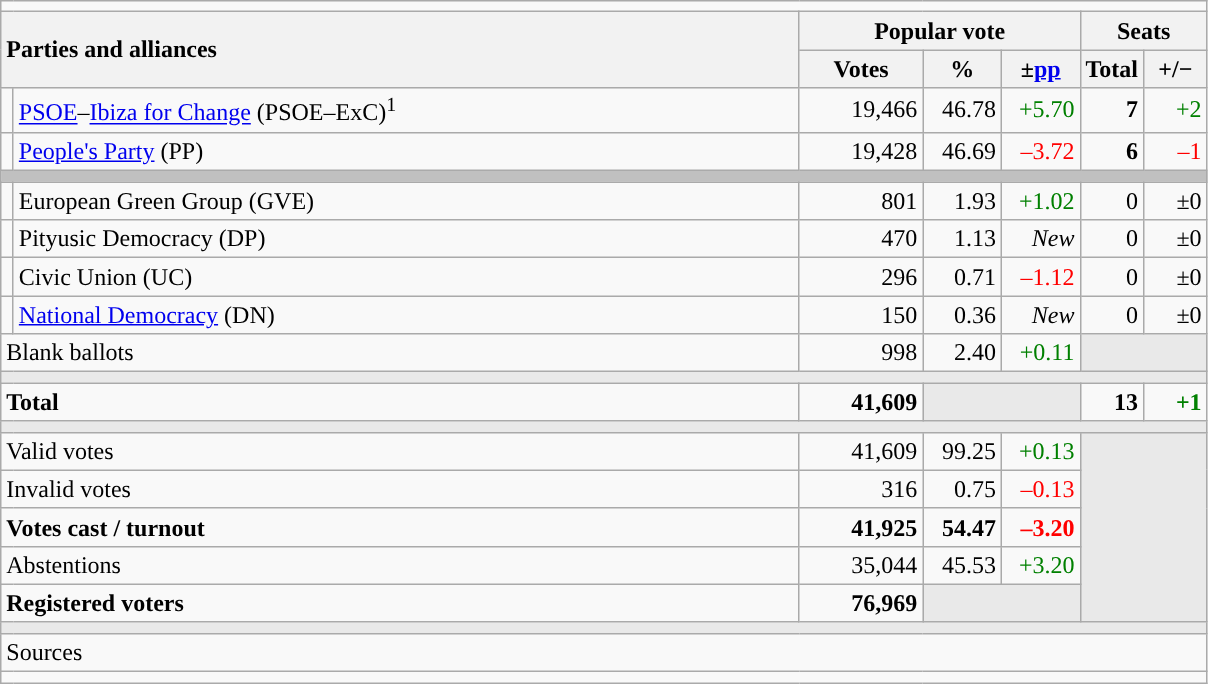<table class="wikitable" style="text-align:right;">
<tr>
<td colspan="7"></td>
</tr>
<tr>
<th style="text-align:left;" rowspan="2" colspan="2" width="525">Parties and alliances</th>
<th colspan="3">Popular vote</th>
<th colspan="2">Seats</th>
</tr>
<tr>
<th width="75">Votes</th>
<th width="45">%</th>
<th width="45">±<a href='#'>pp</a></th>
<th width="35">Total</th>
<th width="35">+/−</th>
</tr>
<tr>
<td width="1" style="color:inherit;background:"></td>
<td align="left"><a href='#'>PSOE</a>–<a href='#'>Ibiza for Change</a> (PSOE–ExC)<sup>1</sup></td>
<td>19,466</td>
<td>46.78</td>
<td style="color:green;">+5.70</td>
<td><strong>7</strong></td>
<td style="color:green;">+2</td>
</tr>
<tr>
<td style="color:inherit;background:"></td>
<td align="left"><a href='#'>People's Party</a> (PP)</td>
<td>19,428</td>
<td>46.69</td>
<td style="color:red;">–3.72</td>
<td><strong>6</strong></td>
<td style="color:red;">–1</td>
</tr>
<tr>
<td colspan="7" bgcolor="#C0C0C0"></td>
</tr>
<tr>
<td style="color:inherit;background:"></td>
<td align="left">European Green Group (GVE)</td>
<td>801</td>
<td>1.93</td>
<td style="color:green;">+1.02</td>
<td>0</td>
<td>±0</td>
</tr>
<tr>
<td style="color:inherit;background:"></td>
<td align="left">Pityusic Democracy (DP)</td>
<td>470</td>
<td>1.13</td>
<td><em>New</em></td>
<td>0</td>
<td>±0</td>
</tr>
<tr>
<td style="color:inherit;background:"></td>
<td align="left">Civic Union (UC)</td>
<td>296</td>
<td>0.71</td>
<td style="color:red;">–1.12</td>
<td>0</td>
<td>±0</td>
</tr>
<tr>
<td style="color:inherit;background:"></td>
<td align="left"><a href='#'>National Democracy</a> (DN)</td>
<td>150</td>
<td>0.36</td>
<td><em>New</em></td>
<td>0</td>
<td>±0</td>
</tr>
<tr>
<td align="left" colspan="2">Blank ballots</td>
<td>998</td>
<td>2.40</td>
<td style="color:green;">+0.11</td>
<td bgcolor="#E9E9E9" colspan="2"></td>
</tr>
<tr>
<td colspan="7" bgcolor="#E9E9E9"></td>
</tr>
<tr style="font-weight:bold;">
<td align="left" colspan="2">Total</td>
<td>41,609</td>
<td bgcolor="#E9E9E9" colspan="2"></td>
<td>13</td>
<td style="color:green;">+1</td>
</tr>
<tr>
<td colspan="7" bgcolor="#E9E9E9"></td>
</tr>
<tr>
<td align="left" colspan="2">Valid votes</td>
<td>41,609</td>
<td>99.25</td>
<td style="color:green;">+0.13</td>
<td bgcolor="#E9E9E9" colspan="2" rowspan="5"></td>
</tr>
<tr>
<td align="left" colspan="2">Invalid votes</td>
<td>316</td>
<td>0.75</td>
<td style="color:red;">–0.13</td>
</tr>
<tr style="font-weight:bold;">
<td align="left" colspan="2">Votes cast / turnout</td>
<td>41,925</td>
<td>54.47</td>
<td style="color:red;">–3.20</td>
</tr>
<tr>
<td align="left" colspan="2">Abstentions</td>
<td>35,044</td>
<td>45.53</td>
<td style="color:green;">+3.20</td>
</tr>
<tr style="font-weight:bold;">
<td align="left" colspan="2">Registered voters</td>
<td>76,969</td>
<td bgcolor="#E9E9E9" colspan="2"></td>
</tr>
<tr>
<td colspan="7" bgcolor="#E9E9E9"></td>
</tr>
<tr>
<td align="left" colspan="7">Sources</td>
</tr>
<tr>
<td colspan="7" style="text-align:left; max-width:790px;"></td>
</tr>
</table>
